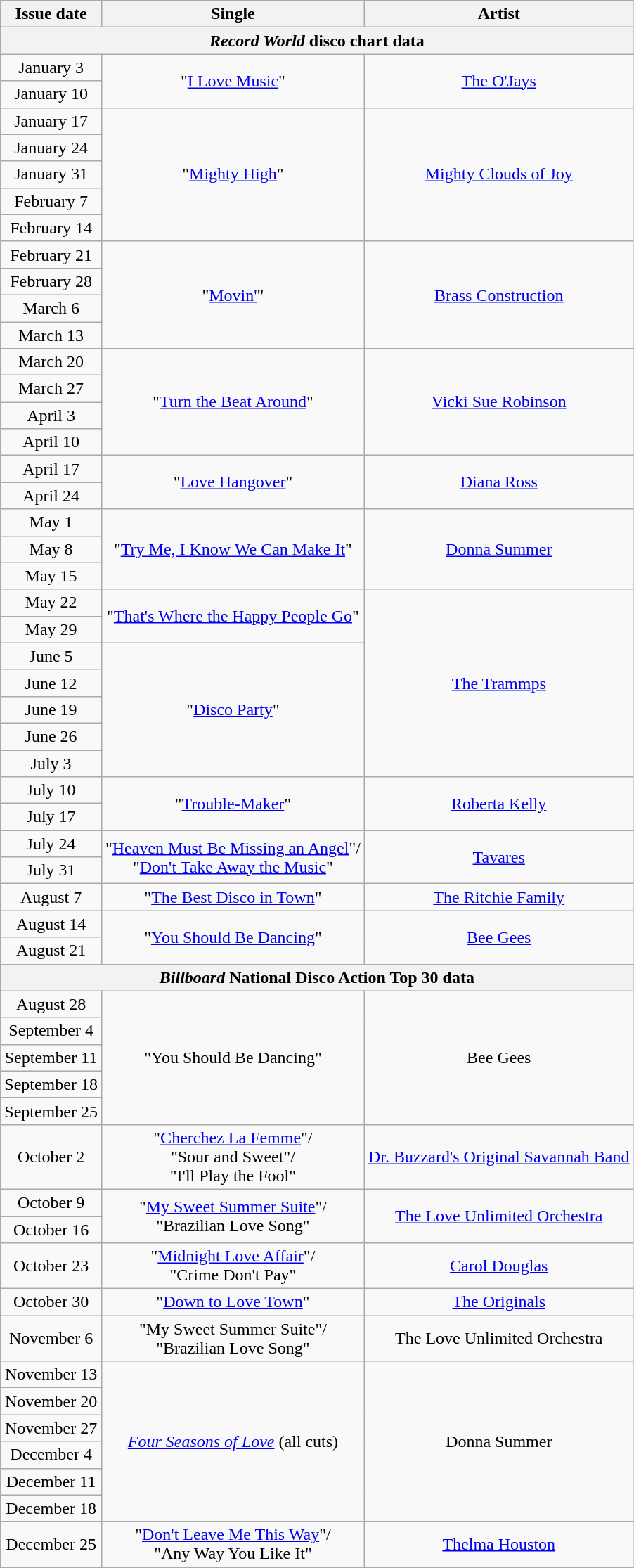<table class="wikitable" style="text-align: center;">
<tr>
<th>Issue date</th>
<th>Single</th>
<th>Artist</th>
</tr>
<tr>
<th colspan="3"><em>Record World</em> disco chart data</th>
</tr>
<tr>
<td>January 3</td>
<td rowspan="2">"<a href='#'>I Love Music</a>"</td>
<td rowspan="2"><a href='#'>The O'Jays</a></td>
</tr>
<tr>
<td>January 10</td>
</tr>
<tr>
<td>January 17</td>
<td rowspan="5">"<a href='#'>Mighty High</a>"</td>
<td rowspan="5"><a href='#'>Mighty Clouds of Joy</a></td>
</tr>
<tr>
<td>January 24</td>
</tr>
<tr>
<td>January 31</td>
</tr>
<tr>
<td>February 7</td>
</tr>
<tr>
<td>February 14</td>
</tr>
<tr>
<td>February 21</td>
<td rowspan="4">"<a href='#'>Movin'</a>"</td>
<td rowspan="4"><a href='#'>Brass Construction</a></td>
</tr>
<tr>
<td>February 28</td>
</tr>
<tr>
<td>March 6</td>
</tr>
<tr>
<td>March 13</td>
</tr>
<tr>
<td>March 20</td>
<td rowspan="4">"<a href='#'>Turn the Beat Around</a>"</td>
<td rowspan="4"><a href='#'>Vicki Sue Robinson</a></td>
</tr>
<tr>
<td>March 27</td>
</tr>
<tr>
<td>April 3</td>
</tr>
<tr>
<td>April 10</td>
</tr>
<tr>
<td>April 17</td>
<td rowspan="2">"<a href='#'>Love Hangover</a>"</td>
<td rowspan="2"><a href='#'>Diana Ross</a></td>
</tr>
<tr>
<td>April 24</td>
</tr>
<tr>
<td>May 1</td>
<td rowspan="3">"<a href='#'>Try Me, I Know We Can Make It</a>"</td>
<td rowspan="3"><a href='#'>Donna Summer</a></td>
</tr>
<tr>
<td>May 8</td>
</tr>
<tr>
<td>May 15</td>
</tr>
<tr>
<td>May 22</td>
<td rowspan="2">"<a href='#'>That's Where the Happy People Go</a>"</td>
<td rowspan="7"><a href='#'>The Trammps</a></td>
</tr>
<tr>
<td>May 29</td>
</tr>
<tr>
<td>June 5</td>
<td rowspan="5">"<a href='#'>Disco Party</a>"</td>
</tr>
<tr>
<td>June 12</td>
</tr>
<tr>
<td>June 19</td>
</tr>
<tr>
<td>June 26</td>
</tr>
<tr>
<td>July 3</td>
</tr>
<tr>
<td>July 10</td>
<td rowspan="2">"<a href='#'>Trouble-Maker</a>"</td>
<td rowspan="2"><a href='#'>Roberta Kelly</a></td>
</tr>
<tr>
<td>July 17</td>
</tr>
<tr>
<td>July 24</td>
<td rowspan="2">"<a href='#'>Heaven Must Be Missing an Angel</a>"/<br>"<a href='#'>Don't Take Away the Music</a>"</td>
<td rowspan="2"><a href='#'>Tavares</a></td>
</tr>
<tr>
<td>July 31</td>
</tr>
<tr>
<td>August 7</td>
<td>"<a href='#'>The Best Disco in Town</a>"</td>
<td><a href='#'>The Ritchie Family</a></td>
</tr>
<tr>
<td>August 14</td>
<td rowspan="2">"<a href='#'>You Should Be Dancing</a>"</td>
<td rowspan="2"><a href='#'>Bee Gees</a></td>
</tr>
<tr>
<td>August 21</td>
</tr>
<tr>
<th colspan="3"><em>Billboard</em> National Disco Action Top 30 data</th>
</tr>
<tr>
<td>August 28</td>
<td rowspan="5">"You Should Be Dancing"</td>
<td rowspan="5">Bee Gees</td>
</tr>
<tr>
<td>September 4</td>
</tr>
<tr>
<td>September 11</td>
</tr>
<tr>
<td>September 18</td>
</tr>
<tr>
<td>September 25</td>
</tr>
<tr>
<td>October 2</td>
<td>"<a href='#'>Cherchez La Femme</a>"/<br>"Sour and Sweet"/<br>"I'll Play the Fool"</td>
<td><a href='#'>Dr. Buzzard's Original Savannah Band</a></td>
</tr>
<tr>
<td>October 9</td>
<td rowspan="2">"<a href='#'>My Sweet Summer Suite</a>"/<br>"Brazilian Love Song"</td>
<td rowspan="2"><a href='#'>The Love Unlimited Orchestra</a></td>
</tr>
<tr>
<td>October 16</td>
</tr>
<tr>
<td>October 23</td>
<td>"<a href='#'>Midnight Love Affair</a>"/<br>"Crime Don't Pay"</td>
<td><a href='#'>Carol Douglas</a></td>
</tr>
<tr>
<td>October 30</td>
<td>"<a href='#'>Down to Love Town</a>"</td>
<td><a href='#'>The Originals</a></td>
</tr>
<tr>
<td>November 6</td>
<td>"My Sweet Summer Suite"/<br>"Brazilian Love Song"</td>
<td>The Love Unlimited Orchestra</td>
</tr>
<tr>
<td>November 13</td>
<td rowspan="6"><em><a href='#'>Four Seasons of Love</a></em> (all cuts)</td>
<td rowspan="6">Donna Summer</td>
</tr>
<tr>
<td>November 20</td>
</tr>
<tr>
<td>November 27</td>
</tr>
<tr>
<td>December 4</td>
</tr>
<tr>
<td>December 11</td>
</tr>
<tr>
<td>December 18</td>
</tr>
<tr>
<td>December 25</td>
<td>"<a href='#'>Don't Leave Me This Way</a>"/<br>"Any Way You Like It"</td>
<td><a href='#'>Thelma Houston</a></td>
</tr>
<tr>
</tr>
</table>
